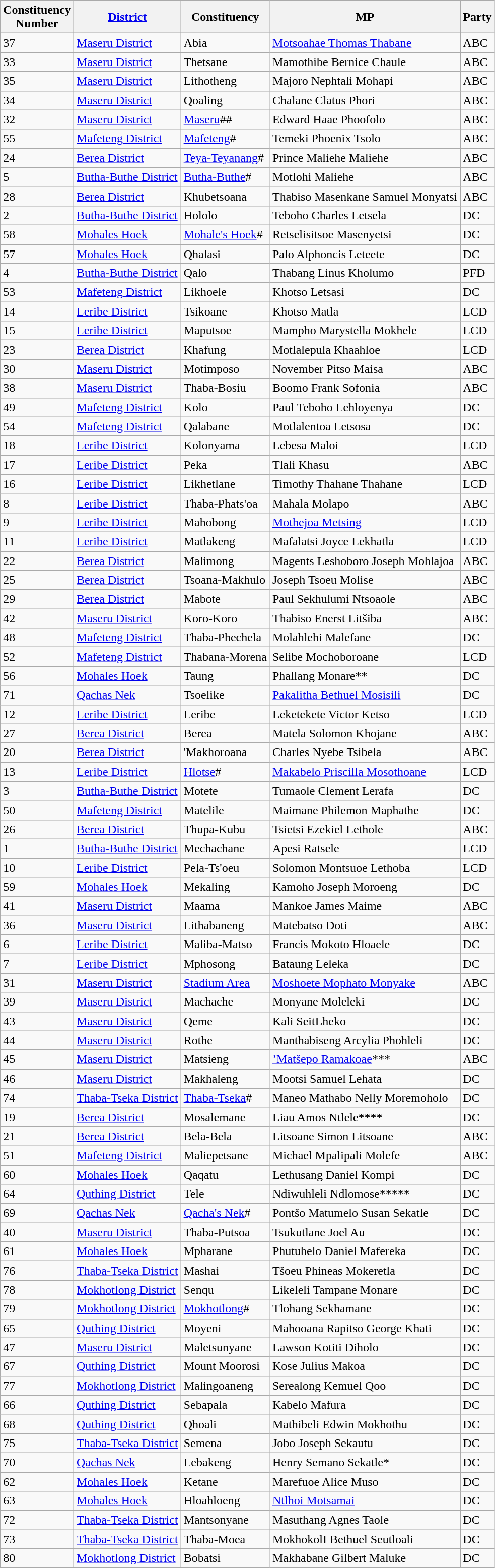<table class="wikitable sortable">
<tr>
<th>Constituency<br>Number</th>
<th><a href='#'>District</a></th>
<th>Constituency</th>
<th>MP</th>
<th>Party</th>
</tr>
<tr>
<td>37</td>
<td><a href='#'>Maseru District</a></td>
<td>Abia</td>
<td><a href='#'>Motsoahae Thomas Thabane</a></td>
<td>ABC</td>
</tr>
<tr>
<td>33</td>
<td><a href='#'>Maseru District</a></td>
<td>Thetsane</td>
<td>Mamothibe Bernice Chaule</td>
<td>ABC</td>
</tr>
<tr>
<td>35</td>
<td><a href='#'>Maseru District</a></td>
<td>Lithotheng</td>
<td>Majoro Nephtali Mohapi</td>
<td>ABC</td>
</tr>
<tr>
<td>34</td>
<td><a href='#'>Maseru District</a></td>
<td>Qoaling</td>
<td>Chalane Clatus Phori</td>
<td>ABC</td>
</tr>
<tr>
<td>32</td>
<td><a href='#'>Maseru District</a></td>
<td><a href='#'>Maseru</a>##</td>
<td>Edward Haae Phoofolo</td>
<td>ABC</td>
</tr>
<tr>
<td>55</td>
<td><a href='#'>Mafeteng District</a></td>
<td><a href='#'>Mafeteng</a>#</td>
<td>Temeki Phoenix Tsolo</td>
<td>ABC</td>
</tr>
<tr>
<td>24</td>
<td><a href='#'>Berea District</a></td>
<td><a href='#'>Teya-Teyanang</a>#</td>
<td>Prince Maliehe Maliehe</td>
<td>ABC</td>
</tr>
<tr>
<td>5</td>
<td><a href='#'>Butha-Buthe District</a></td>
<td><a href='#'>Butha-Buthe</a>#</td>
<td>Motlohi Maliehe</td>
<td>ABC</td>
</tr>
<tr>
<td>28</td>
<td><a href='#'>Berea District</a></td>
<td>Khubetsoana</td>
<td>Thabiso Masenkane Samuel Monyatsi</td>
<td>ABC</td>
</tr>
<tr>
<td>2</td>
<td><a href='#'>Butha-Buthe District</a></td>
<td>Hololo</td>
<td>Teboho Charles Letsela</td>
<td>DC</td>
</tr>
<tr>
<td>58</td>
<td><a href='#'>Mohales Hoek</a></td>
<td><a href='#'>Mohale's Hoek</a>#</td>
<td>Retselisitsoe Masenyetsi</td>
<td>DC</td>
</tr>
<tr>
<td>57</td>
<td><a href='#'>Mohales Hoek</a></td>
<td>Qhalasi</td>
<td>Palo Alphoncis Leteete</td>
<td>DC</td>
</tr>
<tr>
<td>4</td>
<td><a href='#'>Butha-Buthe District</a></td>
<td>Qalo</td>
<td>Thabang Linus Kholumo</td>
<td>PFD</td>
</tr>
<tr>
<td>53</td>
<td><a href='#'>Mafeteng District</a></td>
<td>Likhoele</td>
<td>Khotso Letsasi</td>
<td>DC</td>
</tr>
<tr>
<td>14</td>
<td><a href='#'>Leribe District</a></td>
<td>Tsikoane</td>
<td>Khotso Matla</td>
<td>LCD</td>
</tr>
<tr>
<td>15</td>
<td><a href='#'>Leribe District</a></td>
<td>Maputsoe</td>
<td>Mampho Marystella Mokhele</td>
<td>LCD</td>
</tr>
<tr>
<td>23</td>
<td><a href='#'>Berea District</a></td>
<td>Khafung</td>
<td>Motlalepula Khaahloe</td>
<td>LCD</td>
</tr>
<tr>
<td>30</td>
<td><a href='#'>Maseru District</a></td>
<td>Motimposo</td>
<td>November Pitso Maisa</td>
<td>ABC</td>
</tr>
<tr>
<td>38</td>
<td><a href='#'>Maseru District</a></td>
<td>Thaba-Bosiu</td>
<td>Boomo Frank Sofonia</td>
<td>ABC</td>
</tr>
<tr>
<td>49</td>
<td><a href='#'>Mafeteng District</a></td>
<td>Kolo</td>
<td>Paul Teboho Lehloyenya</td>
<td>DC</td>
</tr>
<tr>
<td>54</td>
<td><a href='#'>Mafeteng District</a></td>
<td>Qalabane</td>
<td>Motlalentoa Letsosa</td>
<td>DC</td>
</tr>
<tr>
<td>18</td>
<td><a href='#'>Leribe District</a></td>
<td>Kolonyama</td>
<td>Lebesa Maloi</td>
<td>LCD</td>
</tr>
<tr>
<td>17</td>
<td><a href='#'>Leribe District</a></td>
<td>Peka</td>
<td>Tlali Khasu</td>
<td>ABC</td>
</tr>
<tr>
<td>16</td>
<td><a href='#'>Leribe District</a></td>
<td>Likhetlane</td>
<td>Timothy Thahane Thahane</td>
<td>LCD</td>
</tr>
<tr>
<td>8</td>
<td><a href='#'>Leribe District</a></td>
<td>Thaba-Phats'oa</td>
<td>Mahala Molapo</td>
<td>ABC</td>
</tr>
<tr>
<td>9</td>
<td><a href='#'>Leribe District</a></td>
<td>Mahobong</td>
<td><a href='#'>Mothejoa Metsing</a></td>
<td>LCD</td>
</tr>
<tr>
<td>11</td>
<td><a href='#'>Leribe District</a></td>
<td>Matlakeng</td>
<td>Mafalatsi Joyce Lekhatla</td>
<td>LCD</td>
</tr>
<tr>
<td>22</td>
<td><a href='#'>Berea District</a></td>
<td>Malimong</td>
<td>Magents Leshoboro Joseph Mohlajoa</td>
<td>ABC</td>
</tr>
<tr>
<td>25</td>
<td><a href='#'>Berea District</a></td>
<td>Tsoana-Makhulo</td>
<td>Joseph Tsoeu Molise</td>
<td>ABC</td>
</tr>
<tr>
<td>29</td>
<td><a href='#'>Berea District</a></td>
<td>Mabote</td>
<td>Paul Sekhulumi Ntsoaole</td>
<td>ABC</td>
</tr>
<tr>
<td>42</td>
<td><a href='#'>Maseru District</a></td>
<td>Koro-Koro</td>
<td>Thabiso Enerst Litšiba</td>
<td>ABC</td>
</tr>
<tr>
<td>48</td>
<td><a href='#'>Mafeteng District</a></td>
<td>Thaba-Phechela</td>
<td>Molahlehi Malefane</td>
<td>DC</td>
</tr>
<tr>
<td>52</td>
<td><a href='#'>Mafeteng District</a></td>
<td>Thabana-Morena</td>
<td>Selibe Mochoboroane</td>
<td>LCD</td>
</tr>
<tr>
<td>56</td>
<td><a href='#'>Mohales Hoek</a></td>
<td>Taung</td>
<td>Phallang Monare**</td>
<td>DC</td>
</tr>
<tr>
<td>71</td>
<td><a href='#'>Qachas Nek</a></td>
<td>Tsoelike</td>
<td><a href='#'>Pakalitha Bethuel Mosisili</a></td>
<td>DC</td>
</tr>
<tr>
<td>12</td>
<td><a href='#'>Leribe District</a></td>
<td>Leribe</td>
<td>Leketekete Victor Ketso</td>
<td>LCD</td>
</tr>
<tr>
<td>27</td>
<td><a href='#'>Berea District</a></td>
<td>Berea</td>
<td>Matela Solomon Khojane</td>
<td>ABC</td>
</tr>
<tr>
<td>20</td>
<td><a href='#'>Berea District</a></td>
<td>'Makhoroana</td>
<td>Charles Nyebe Tsibela</td>
<td>ABC</td>
</tr>
<tr>
<td>13</td>
<td><a href='#'>Leribe District</a></td>
<td><a href='#'>Hlotse</a>#</td>
<td><a href='#'>Makabelo Priscilla Mosothoane</a></td>
<td>LCD</td>
</tr>
<tr>
<td>3</td>
<td><a href='#'>Butha-Buthe District</a></td>
<td>Motete</td>
<td>Tumaole Clement Lerafa</td>
<td>DC</td>
</tr>
<tr>
<td>50</td>
<td><a href='#'>Mafeteng District</a></td>
<td>Matelile</td>
<td>Maimane Philemon Maphathe</td>
<td>DC</td>
</tr>
<tr>
<td>26</td>
<td><a href='#'>Berea District</a></td>
<td>Thupa-Kubu</td>
<td>Tsietsi Ezekiel Lethole</td>
<td>ABC</td>
</tr>
<tr>
<td>1</td>
<td><a href='#'>Butha-Buthe District</a></td>
<td>Mechachane</td>
<td>Apesi Ratsele</td>
<td>LCD</td>
</tr>
<tr>
<td>10</td>
<td><a href='#'>Leribe District</a></td>
<td>Pela-Ts'oeu</td>
<td>Solomon Montsuoe Lethoba</td>
<td>LCD</td>
</tr>
<tr>
<td>59</td>
<td><a href='#'>Mohales Hoek</a></td>
<td>Mekaling</td>
<td>Kamoho Joseph Moroeng</td>
<td>DC</td>
</tr>
<tr>
<td>41</td>
<td><a href='#'>Maseru District</a></td>
<td>Maama</td>
<td>Mankoe James Maime</td>
<td>ABC</td>
</tr>
<tr>
<td>36</td>
<td><a href='#'>Maseru District</a></td>
<td>Lithabaneng</td>
<td>Matebatso Doti</td>
<td>ABC</td>
</tr>
<tr>
<td>6</td>
<td><a href='#'>Leribe District</a></td>
<td>Maliba-Matso</td>
<td>Francis Mokoto Hloaele</td>
<td>DC</td>
</tr>
<tr>
<td>7</td>
<td><a href='#'>Leribe District</a></td>
<td>Mphosong</td>
<td>Bataung Leleka</td>
<td>DC</td>
</tr>
<tr>
<td>31</td>
<td><a href='#'>Maseru District</a></td>
<td><a href='#'>Stadium Area</a></td>
<td><a href='#'>Moshoete Mophato Monyake</a></td>
<td>ABC</td>
</tr>
<tr>
<td>39</td>
<td><a href='#'>Maseru District</a></td>
<td>Machache</td>
<td>Monyane Moleleki</td>
<td>DC</td>
</tr>
<tr>
<td>43</td>
<td><a href='#'>Maseru District</a></td>
<td>Qeme</td>
<td>Kali SeitLheko</td>
<td>DC</td>
</tr>
<tr>
<td>44</td>
<td><a href='#'>Maseru District</a></td>
<td>Rothe</td>
<td>Manthabiseng Arcylia Phohleli</td>
<td>DC</td>
</tr>
<tr>
<td>45</td>
<td><a href='#'>Maseru District</a></td>
<td>Matsieng</td>
<td><a href='#'>’Matšepo Ramakoae</a>***</td>
<td>ABC</td>
</tr>
<tr>
<td>46</td>
<td><a href='#'>Maseru District</a></td>
<td>Makhaleng</td>
<td>Mootsi Samuel Lehata</td>
<td>DC</td>
</tr>
<tr>
<td>74</td>
<td><a href='#'>Thaba-Tseka District</a></td>
<td><a href='#'>Thaba-Tseka</a>#</td>
<td>Maneo Mathabo Nelly Moremoholo</td>
<td>DC</td>
</tr>
<tr>
<td>19</td>
<td><a href='#'>Berea District</a></td>
<td>Mosalemane</td>
<td>Liau Amos Ntlele****</td>
<td>DC</td>
</tr>
<tr>
<td>21</td>
<td><a href='#'>Berea District</a></td>
<td>Bela-Bela</td>
<td>Litsoane Simon Litsoane</td>
<td>ABC</td>
</tr>
<tr>
<td>51</td>
<td><a href='#'>Mafeteng District</a></td>
<td>Maliepetsane</td>
<td>Michael Mpalipali Molefe</td>
<td>ABC</td>
</tr>
<tr>
<td>60</td>
<td><a href='#'>Mohales Hoek</a></td>
<td>Qaqatu</td>
<td>Lethusang Daniel Kompi</td>
<td>DC</td>
</tr>
<tr>
<td>64</td>
<td><a href='#'>Quthing District</a></td>
<td>Tele</td>
<td>Ndiwuhleli Ndlomose*****</td>
<td>DC</td>
</tr>
<tr>
<td>69</td>
<td><a href='#'>Qachas Nek</a></td>
<td><a href='#'>Qacha's Nek</a>#</td>
<td>Pontšo Matumelo Susan Sekatle</td>
<td>DC</td>
</tr>
<tr>
<td>40</td>
<td><a href='#'>Maseru District</a></td>
<td>Thaba-Putsoa</td>
<td>Tsukutlane Joel Au</td>
<td>DC</td>
</tr>
<tr>
<td>61</td>
<td><a href='#'>Mohales Hoek</a></td>
<td>Mpharane</td>
<td>Phutuhelo Daniel Mafereka</td>
<td>DC</td>
</tr>
<tr>
<td>76</td>
<td><a href='#'>Thaba-Tseka District</a></td>
<td>Mashai</td>
<td>Tšoeu Phineas Mokeretla</td>
<td>DC</td>
</tr>
<tr>
<td>78</td>
<td><a href='#'>Mokhotlong District</a></td>
<td>Senqu</td>
<td>Likeleli Tampane Monare</td>
<td>DC</td>
</tr>
<tr>
<td>79</td>
<td><a href='#'>Mokhotlong District</a></td>
<td><a href='#'>Mokhotlong</a>#</td>
<td>Tlohang Sekhamane</td>
<td>DC</td>
</tr>
<tr>
<td>65</td>
<td><a href='#'>Quthing District</a></td>
<td>Moyeni</td>
<td>Mahooana Rapitso George Khati</td>
<td>DC</td>
</tr>
<tr>
<td>47</td>
<td><a href='#'>Maseru District</a></td>
<td>Maletsunyane</td>
<td>Lawson Kotiti Diholo</td>
<td>DC</td>
</tr>
<tr>
<td>67</td>
<td><a href='#'>Quthing District</a></td>
<td>Mount Moorosi</td>
<td>Kose Julius Makoa</td>
<td>DC</td>
</tr>
<tr>
<td>77</td>
<td><a href='#'>Mokhotlong District</a></td>
<td>Malingoaneng</td>
<td>Serealong Kemuel Qoo</td>
<td>DC</td>
</tr>
<tr>
<td>66</td>
<td><a href='#'>Quthing District</a></td>
<td>Sebapala</td>
<td>Kabelo Mafura</td>
<td>DC</td>
</tr>
<tr>
<td>68</td>
<td><a href='#'>Quthing District</a></td>
<td>Qhoali</td>
<td>Mathibeli Edwin Mokhothu</td>
<td>DC</td>
</tr>
<tr>
<td>75</td>
<td><a href='#'>Thaba-Tseka District</a></td>
<td>Semena</td>
<td>Jobo Joseph Sekautu</td>
<td>DC</td>
</tr>
<tr>
<td>70</td>
<td><a href='#'>Qachas Nek</a></td>
<td>Lebakeng</td>
<td>Henry Semano Sekatle*</td>
<td>DC</td>
</tr>
<tr>
<td>62</td>
<td><a href='#'>Mohales Hoek</a></td>
<td>Ketane</td>
<td>Marefuoe Alice Muso</td>
<td>DC</td>
</tr>
<tr>
<td>63</td>
<td><a href='#'>Mohales Hoek</a></td>
<td>Hloahloeng</td>
<td><a href='#'>Ntlhoi Motsamai</a></td>
<td>DC</td>
</tr>
<tr>
<td>72</td>
<td><a href='#'>Thaba-Tseka District</a></td>
<td>Mantsonyane</td>
<td>Masuthang Agnes Taole</td>
<td>DC</td>
</tr>
<tr>
<td>73</td>
<td><a href='#'>Thaba-Tseka District</a></td>
<td>Thaba-Moea</td>
<td>MokhokolI Bethuel Seutloali</td>
<td>DC</td>
</tr>
<tr>
<td>80</td>
<td><a href='#'>Mokhotlong District</a></td>
<td>Bobatsi</td>
<td>Makhabane Gilbert Maluke</td>
<td>DC</td>
</tr>
</table>
